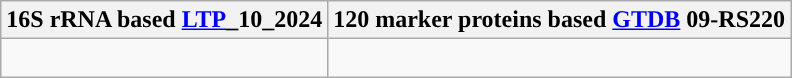<table class="wikitable">
<tr>
<th colspan=1>16S rRNA based <a href='#'>LTP</a>_10_2024</th>
<th colspan=1>120 marker proteins based <a href='#'>GTDB</a> 09-RS220</th>
</tr>
<tr>
<td style="vertical-align:top"><br></td>
<td><br></td>
</tr>
</table>
